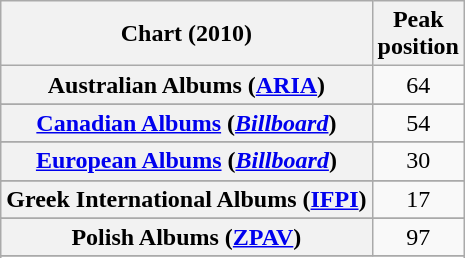<table class="wikitable sortable plainrowheaders" style="text-align:center">
<tr>
<th scope="col">Chart (2010)</th>
<th scope="col">Peak<br>position</th>
</tr>
<tr>
<th scope="row">Australian Albums (<a href='#'>ARIA</a>)</th>
<td>64</td>
</tr>
<tr>
</tr>
<tr>
</tr>
<tr>
<th scope="row"><a href='#'>Canadian Albums</a> (<em><a href='#'>Billboard</a></em>)</th>
<td>54</td>
</tr>
<tr>
</tr>
<tr>
<th scope="row"><a href='#'>European Albums</a> (<em><a href='#'>Billboard</a></em>)</th>
<td>30</td>
</tr>
<tr>
</tr>
<tr>
<th scope="row">Greek International Albums (<a href='#'>IFPI</a>)</th>
<td>17</td>
</tr>
<tr>
</tr>
<tr>
</tr>
<tr>
<th scope="row">Polish Albums (<a href='#'>ZPAV</a>)</th>
<td>97</td>
</tr>
<tr>
</tr>
<tr>
</tr>
<tr>
</tr>
<tr>
</tr>
<tr>
</tr>
<tr>
</tr>
</table>
